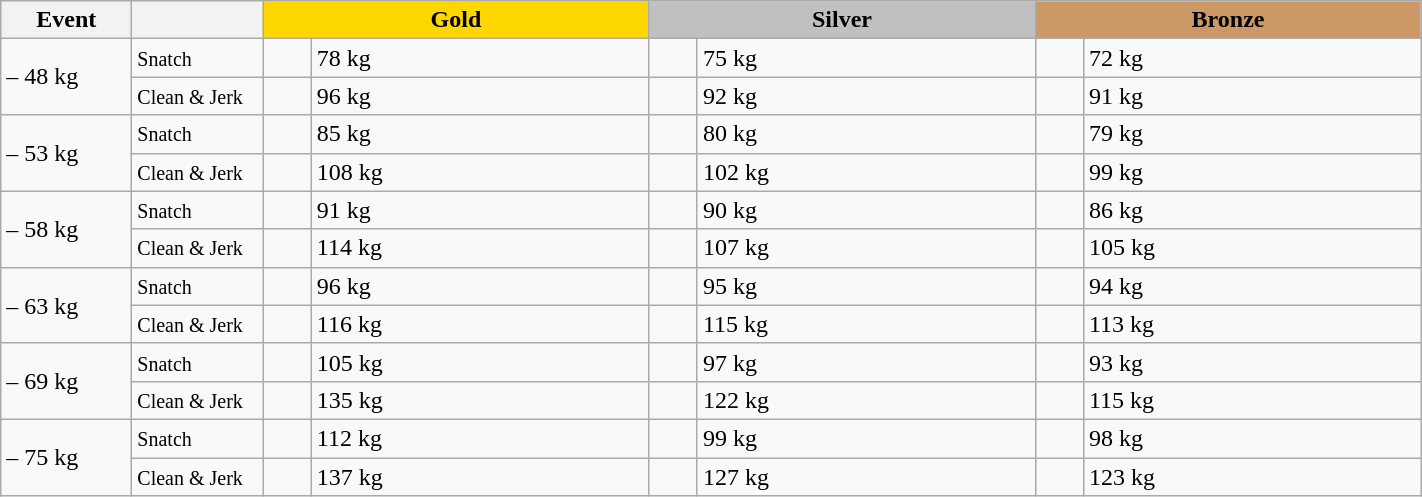<table class="wikitable">
<tr>
<th width="80">Event</th>
<th width="80"></th>
<td colspan="2" bgcolor="gold" align="center" width="250"><strong>Gold</strong></td>
<td colspan="2" bgcolor=silver  align="center" width="250"><strong>Silver</strong></td>
<td colspan="2" bgcolor="#cc9966" align="center" width="250"><strong>Bronze</strong></td>
</tr>
<tr>
<td rowspan=2>– 48 kg<br></td>
<td><small>Snatch</small></td>
<td></td>
<td>78 kg</td>
<td></td>
<td>75 kg</td>
<td></td>
<td>72 kg</td>
</tr>
<tr>
<td><small>Clean & Jerk</small></td>
<td></td>
<td>96 kg</td>
<td></td>
<td>92 kg</td>
<td></td>
<td>91 kg</td>
</tr>
<tr>
<td rowspan=2>– 53 kg<br></td>
<td><small>Snatch</small></td>
<td></td>
<td>85 kg</td>
<td></td>
<td>80 kg</td>
<td></td>
<td>79 kg</td>
</tr>
<tr>
<td><small>Clean & Jerk</small></td>
<td></td>
<td>108 kg</td>
<td></td>
<td>102 kg</td>
<td></td>
<td>99 kg</td>
</tr>
<tr>
<td rowspan=2>– 58 kg<br></td>
<td><small>Snatch</small></td>
<td></td>
<td>91 kg</td>
<td></td>
<td>90 kg</td>
<td></td>
<td>86 kg</td>
</tr>
<tr>
<td><small>Clean & Jerk</small></td>
<td></td>
<td>114 kg</td>
<td></td>
<td>107 kg</td>
<td></td>
<td>105 kg</td>
</tr>
<tr>
<td rowspan=2>– 63 kg<br></td>
<td><small>Snatch</small></td>
<td></td>
<td>96 kg</td>
<td></td>
<td>95 kg</td>
<td></td>
<td>94 kg</td>
</tr>
<tr>
<td><small>Clean & Jerk</small></td>
<td></td>
<td>116 kg</td>
<td></td>
<td>115 kg</td>
<td></td>
<td>113 kg</td>
</tr>
<tr>
<td rowspan=2>– 69 kg<br></td>
<td><small>Snatch</small></td>
<td></td>
<td>105 kg</td>
<td></td>
<td>97 kg</td>
<td></td>
<td>93 kg</td>
</tr>
<tr>
<td><small>Clean & Jerk</small></td>
<td></td>
<td>135 kg</td>
<td></td>
<td>122 kg</td>
<td></td>
<td>115 kg</td>
</tr>
<tr>
<td rowspan=2>– 75 kg<br></td>
<td><small>Snatch</small></td>
<td></td>
<td>112 kg</td>
<td></td>
<td>99 kg</td>
<td></td>
<td>98 kg</td>
</tr>
<tr>
<td><small>Clean & Jerk</small></td>
<td></td>
<td>137 kg</td>
<td></td>
<td>127 kg</td>
<td></td>
<td>123 kg</td>
</tr>
</table>
